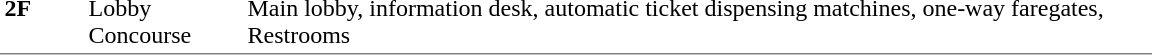<table table border=0 cellspacing=0 cellpadding=3>
<tr>
<td style="border-bottom:solid 1px gray;" width=50 rowspan=10 valign=top><strong>2F</strong></td>
</tr>
<tr>
<td style="border-bottom:solid 1px gray;" width=100 rowspan=2 valign=top>Lobby<br>Concourse</td>
<td style="border-bottom:solid 1px gray;" width=600 rowspan=2 valign=top>Main lobby, information desk, automatic ticket dispensing matchines, one-way faregates, Restrooms</td>
</tr>
</table>
